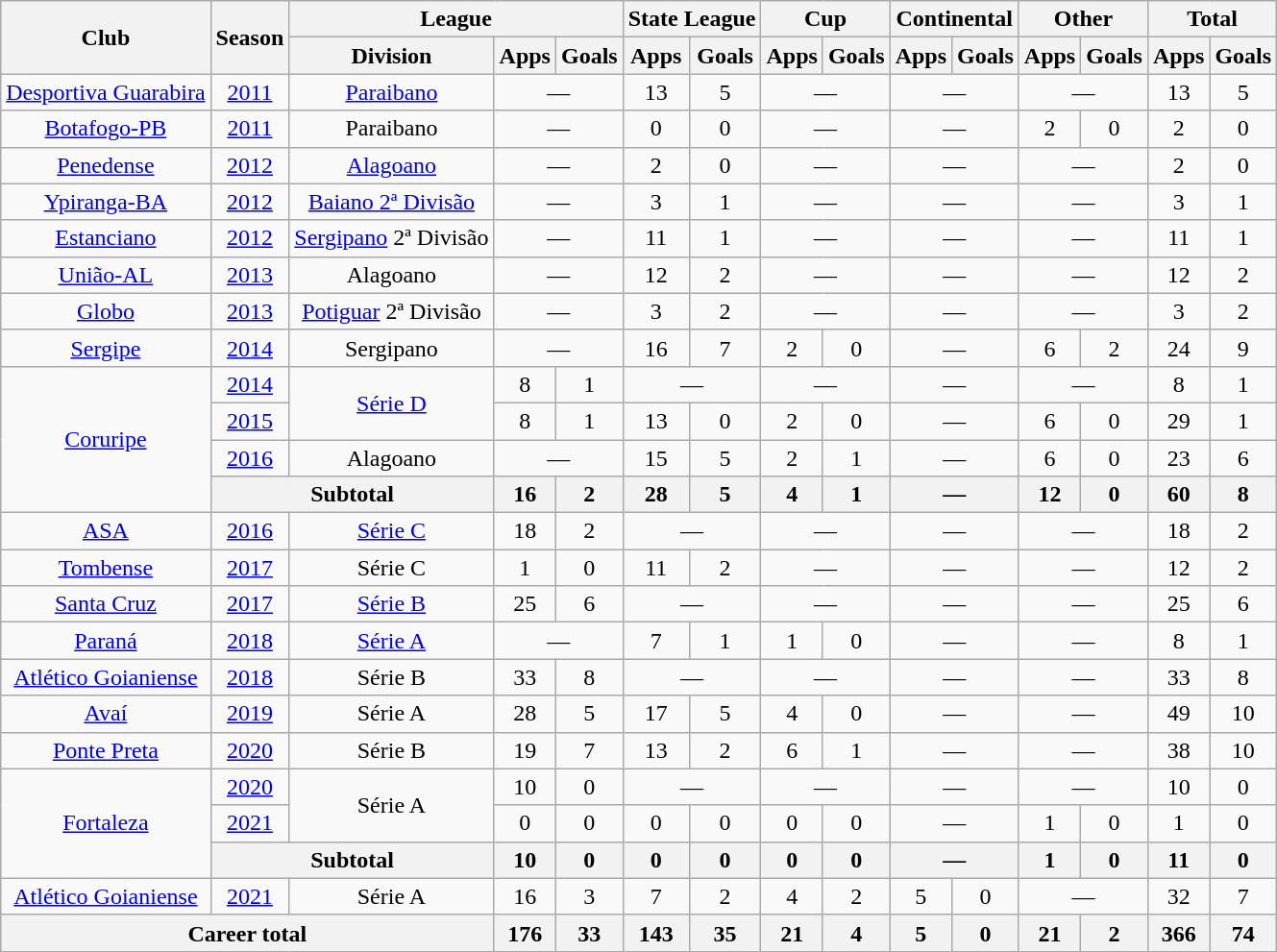<table class="wikitable" style="text-align: center;">
<tr>
<th rowspan="2">Club</th>
<th rowspan="2">Season</th>
<th colspan="3">League</th>
<th colspan="2">State League</th>
<th colspan="2">Cup</th>
<th colspan="2">Continental</th>
<th colspan="2">Other</th>
<th colspan="2">Total</th>
</tr>
<tr>
<th>Division</th>
<th>Apps</th>
<th>Goals</th>
<th>Apps</th>
<th>Goals</th>
<th>Apps</th>
<th>Goals</th>
<th>Apps</th>
<th>Goals</th>
<th>Apps</th>
<th>Goals</th>
<th>Apps</th>
<th>Goals</th>
</tr>
<tr>
<td align="center"><a href='#'>Desportiva Guarabira</a></td>
<td><a href='#'>2011</a></td>
<td><a href='#'>Paraibano</a></td>
<td colspan="2">—</td>
<td>13</td>
<td>5</td>
<td colspan="2">—</td>
<td colspan="2">—</td>
<td colspan="2">—</td>
<td>13</td>
<td>5</td>
</tr>
<tr>
<td align="center"><a href='#'>Botafogo-PB</a></td>
<td><a href='#'>2011</a></td>
<td>Paraibano</td>
<td colspan="2">—</td>
<td>0</td>
<td>0</td>
<td colspan="2">—</td>
<td colspan="2">—</td>
<td>2</td>
<td>0</td>
<td>2</td>
<td>0</td>
</tr>
<tr>
<td align="center"><a href='#'>Penedense</a></td>
<td><a href='#'>2012</a></td>
<td><a href='#'>Alagoano</a></td>
<td colspan="2">—</td>
<td>2</td>
<td>0</td>
<td colspan="2">—</td>
<td colspan="2">—</td>
<td colspan="2">—</td>
<td>2</td>
<td>0</td>
</tr>
<tr>
<td align="center"><a href='#'>Ypiranga-BA</a></td>
<td><a href='#'>2012</a></td>
<td><a href='#'>Baiano 2ª Divisão</a></td>
<td colspan="2">—</td>
<td>3</td>
<td>1</td>
<td colspan="2">—</td>
<td colspan="2">—</td>
<td colspan="2">—</td>
<td>3</td>
<td>1</td>
</tr>
<tr>
<td align="center"><a href='#'>Estanciano</a></td>
<td><a href='#'>2012</a></td>
<td><a href='#'>Sergipano</a> 2ª Divisão</td>
<td colspan="2">—</td>
<td>11</td>
<td>1</td>
<td colspan="2">—</td>
<td colspan="2">—</td>
<td colspan="2">—</td>
<td>11</td>
<td>1</td>
</tr>
<tr>
<td align="center"><a href='#'>União-AL</a></td>
<td><a href='#'>2013</a></td>
<td>Alagoano</td>
<td colspan="2">—</td>
<td>12</td>
<td>2</td>
<td colspan="2">—</td>
<td colspan="2">—</td>
<td colspan="2">—</td>
<td>12</td>
<td>2</td>
</tr>
<tr>
<td align="center"><a href='#'>Globo</a></td>
<td><a href='#'>2013</a></td>
<td><a href='#'>Potiguar</a> 2ª Divisão</td>
<td colspan="2">—</td>
<td>3</td>
<td>2</td>
<td colspan="2">—</td>
<td colspan="2">—</td>
<td colspan="2">—</td>
<td>3</td>
<td>2</td>
</tr>
<tr>
<td align="center"><a href='#'>Sergipe</a></td>
<td><a href='#'>2014</a></td>
<td>Sergipano</td>
<td colspan="2">—</td>
<td>16</td>
<td>7</td>
<td>2</td>
<td>0</td>
<td colspan="2">—</td>
<td>6</td>
<td>2</td>
<td>24</td>
<td>9</td>
</tr>
<tr>
<td rowspan="4" valign="center"><a href='#'>Coruripe</a></td>
<td><a href='#'>2014</a></td>
<td rowspan="2"><a href='#'>Série D</a></td>
<td>8</td>
<td>1</td>
<td colspan="2">—</td>
<td colspan="2">—</td>
<td colspan="2">—</td>
<td colspan="2">—</td>
<td>8</td>
<td>1</td>
</tr>
<tr>
<td><a href='#'>2015</a></td>
<td>8</td>
<td>1</td>
<td>13</td>
<td>0</td>
<td>2</td>
<td>0</td>
<td colspan="2">—</td>
<td>6</td>
<td>0</td>
<td>29</td>
<td>1</td>
</tr>
<tr>
<td><a href='#'>2016</a></td>
<td>Alagoano</td>
<td colspan="2">—</td>
<td>15</td>
<td>5</td>
<td>2</td>
<td>1</td>
<td colspan="2">—</td>
<td>6</td>
<td>0</td>
<td>23</td>
<td>6</td>
</tr>
<tr>
<th colspan="2">Subtotal</th>
<th>16</th>
<th>2</th>
<th>28</th>
<th>5</th>
<th>4</th>
<th>1</th>
<th colspan="2">—</th>
<th>12</th>
<th>0</th>
<th>60</th>
<th>8</th>
</tr>
<tr>
<td align="center"><a href='#'>ASA</a></td>
<td><a href='#'>2016</a></td>
<td><a href='#'>Série C</a></td>
<td>18</td>
<td>2</td>
<td colspan="2">—</td>
<td colspan="2">—</td>
<td colspan="2">—</td>
<td colspan="2">—</td>
<td>18</td>
<td>2</td>
</tr>
<tr>
<td align="center"><a href='#'>Tombense</a></td>
<td><a href='#'>2017</a></td>
<td>Série C</td>
<td>1</td>
<td>0</td>
<td>11</td>
<td>2</td>
<td colspan="2">—</td>
<td colspan="2">—</td>
<td colspan="2">—</td>
<td>12</td>
<td>2</td>
</tr>
<tr>
<td align="center"><a href='#'>Santa Cruz</a></td>
<td><a href='#'>2017</a></td>
<td><a href='#'>Série B</a></td>
<td>25</td>
<td>6</td>
<td colspan="2">—</td>
<td colspan="2">—</td>
<td colspan="2">—</td>
<td colspan="2">—</td>
<td>25</td>
<td>6</td>
</tr>
<tr>
<td align="center"><a href='#'>Paraná</a></td>
<td><a href='#'>2018</a></td>
<td><a href='#'>Série A</a></td>
<td colspan="2">—</td>
<td>7</td>
<td>1</td>
<td>1</td>
<td>0</td>
<td colspan="2">—</td>
<td colspan="2">—</td>
<td>8</td>
<td>1</td>
</tr>
<tr>
<td align="center"><a href='#'>Atlético Goianiense</a></td>
<td><a href='#'>2018</a></td>
<td>Série B</td>
<td>33</td>
<td>8</td>
<td colspan="2">—</td>
<td colspan="2">—</td>
<td colspan="2">—</td>
<td colspan="2">—</td>
<td>33</td>
<td>8</td>
</tr>
<tr>
<td align="center"><a href='#'>Avaí</a></td>
<td><a href='#'>2019</a></td>
<td>Série A</td>
<td>28</td>
<td>5</td>
<td>17</td>
<td>5</td>
<td>4</td>
<td>0</td>
<td colspan="2">—</td>
<td colspan="2">—</td>
<td>49</td>
<td>10</td>
</tr>
<tr>
<td align="center"><a href='#'>Ponte Preta</a></td>
<td><a href='#'>2020</a></td>
<td>Série B</td>
<td>19</td>
<td>7</td>
<td>13</td>
<td>2</td>
<td>6</td>
<td>1</td>
<td colspan="2">—</td>
<td colspan="2">—</td>
<td>38</td>
<td>10</td>
</tr>
<tr>
<td rowspan="3" align="center"><a href='#'>Fortaleza</a></td>
<td><a href='#'>2020</a></td>
<td rowspan="2">Série A</td>
<td>10</td>
<td>0</td>
<td colspan="2">—</td>
<td colspan="2">—</td>
<td colspan="2">—</td>
<td colspan="2">—</td>
<td>10</td>
<td>0</td>
</tr>
<tr>
<td><a href='#'>2021</a></td>
<td>0</td>
<td>0</td>
<td>0</td>
<td>0</td>
<td>0</td>
<td>0</td>
<td colspan="2">—</td>
<td>1</td>
<td>0</td>
<td>1</td>
<td>0</td>
</tr>
<tr>
<th colspan="2">Subtotal</th>
<th>10</th>
<th>0</th>
<th>0</th>
<th>0</th>
<th>0</th>
<th>0</th>
<th colspan="2">—</th>
<th>1</th>
<th>0</th>
<th>11</th>
<th>0</th>
</tr>
<tr>
<td align="center"><a href='#'>Atlético Goianiense</a></td>
<td><a href='#'>2021</a></td>
<td>Série A</td>
<td>16</td>
<td>3</td>
<td>7</td>
<td>2</td>
<td>4</td>
<td>2</td>
<td>5</td>
<td>0</td>
<td colspan="2">—</td>
<td>32</td>
<td>7</td>
</tr>
<tr>
<th colspan="3"><strong>Career total</strong></th>
<th>176</th>
<th>33</th>
<th>143</th>
<th>35</th>
<th>21</th>
<th>4</th>
<th>5</th>
<th>0</th>
<th>21</th>
<th>2</th>
<th>366</th>
<th>74</th>
</tr>
</table>
